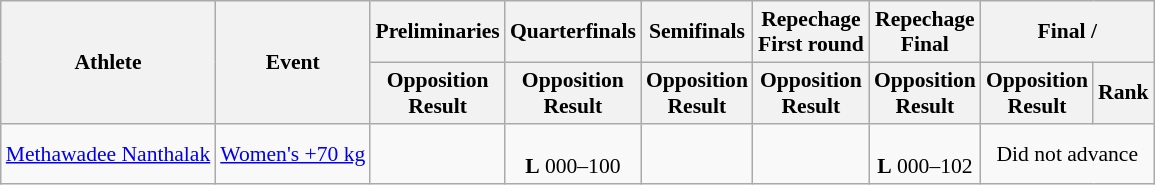<table class="wikitable" style="font-size:90%">
<tr>
<th rowspan="2">Athlete</th>
<th rowspan="2">Event</th>
<th>Preliminaries</th>
<th>Quarterfinals</th>
<th>Semifinals</th>
<th>Repechage<br>First round</th>
<th>Repechage<br>Final</th>
<th colspan="2">Final / </th>
</tr>
<tr>
<th>Opposition<br>Result</th>
<th>Opposition<br>Result</th>
<th>Opposition<br>Result</th>
<th>Opposition<br>Result</th>
<th>Opposition<br>Result</th>
<th>Opposition<br>Result</th>
<th>Rank</th>
</tr>
<tr align=center>
<td align=left><a href='#'>Methawadee Nanthalak</a></td>
<td align=left><a href='#'>Women's +70 kg</a></td>
<td></td>
<td><br><strong>L</strong> 000–100</td>
<td></td>
<td></td>
<td><br><strong>L</strong> 000–102</td>
<td colspan=2>Did not advance</td>
</tr>
</table>
